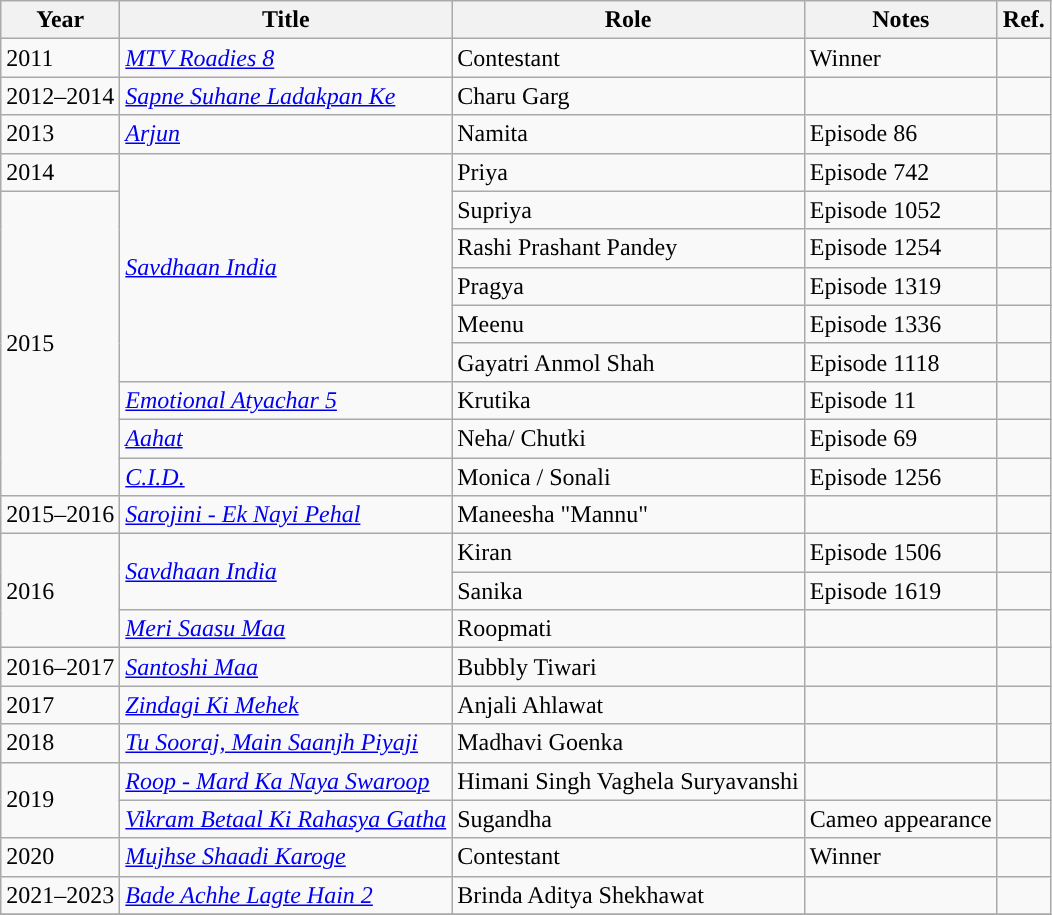<table class="wikitable sortable">
<tr>
<th>Year</th>
<th>Title</th>
<th>Role</th>
<th>Notes</th>
<th>Ref.</th>
</tr>
<tr>
<td>2011</td>
<td><em><a href='#'>MTV Roadies 8</a></em></td>
<td>Contestant</td>
<td>Winner</td>
<td></td>
</tr>
<tr>
<td>2012–2014</td>
<td><em><a href='#'>Sapne Suhane Ladakpan Ke</a></em></td>
<td>Charu Garg</td>
<td></td>
<td></td>
</tr>
<tr>
<td>2013</td>
<td><em><a href='#'>Arjun</a></em></td>
<td>Namita</td>
<td>Episode 86</td>
<td></td>
</tr>
<tr>
<td>2014</td>
<td rowspan="6"><em><a href='#'>Savdhaan India</a></em></td>
<td>Priya</td>
<td>Episode 742</td>
<td></td>
</tr>
<tr>
<td rowspan="8">2015</td>
<td>Supriya</td>
<td>Episode 1052</td>
<td></td>
</tr>
<tr>
<td>Rashi Prashant Pandey</td>
<td>Episode 1254</td>
<td></td>
</tr>
<tr>
<td>Pragya</td>
<td>Episode 1319</td>
<td></td>
</tr>
<tr>
<td>Meenu</td>
<td>Episode 1336</td>
<td></td>
</tr>
<tr>
<td>Gayatri Anmol Shah</td>
<td>Episode 1118</td>
<td></td>
</tr>
<tr>
<td><em><a href='#'>Emotional Atyachar 5</a></em></td>
<td>Krutika</td>
<td>Episode 11</td>
<td></td>
</tr>
<tr>
<td><em><a href='#'>Aahat</a></em></td>
<td>Neha/ Chutki</td>
<td>Episode 69</td>
<td></td>
</tr>
<tr>
<td><em><a href='#'>C.I.D.</a></em></td>
<td>Monica / Sonali</td>
<td>Episode 1256</td>
<td></td>
</tr>
<tr>
<td>2015–2016</td>
<td><em><a href='#'>Sarojini - Ek Nayi Pehal</a></em></td>
<td>Maneesha "Mannu"</td>
<td></td>
<td></td>
</tr>
<tr>
<td rowspan="3">2016</td>
<td rowspan="2"><em><a href='#'>Savdhaan India</a></em></td>
<td>Kiran</td>
<td>Episode 1506</td>
<td></td>
</tr>
<tr>
<td>Sanika</td>
<td>Episode 1619</td>
<td></td>
</tr>
<tr>
<td><em><a href='#'>Meri Saasu Maa</a></em></td>
<td>Roopmati</td>
<td></td>
<td></td>
</tr>
<tr>
<td>2016–2017</td>
<td><em><a href='#'>Santoshi Maa</a></em></td>
<td>Bubbly Tiwari</td>
<td></td>
<td></td>
</tr>
<tr>
<td>2017</td>
<td><em><a href='#'>Zindagi Ki Mehek</a></em></td>
<td>Anjali Ahlawat</td>
<td></td>
<td></td>
</tr>
<tr>
<td>2018</td>
<td><em><a href='#'>Tu Sooraj, Main Saanjh Piyaji</a></em></td>
<td>Madhavi Goenka</td>
<td></td>
<td></td>
</tr>
<tr>
<td rowspan="2">2019</td>
<td><em><a href='#'>Roop - Mard Ka Naya Swaroop</a></em></td>
<td>Himani Singh Vaghela Suryavanshi</td>
<td></td>
<td></td>
</tr>
<tr>
<td><em><a href='#'>Vikram Betaal Ki Rahasya Gatha</a></em></td>
<td>Sugandha</td>
<td>Cameo appearance</td>
<td></td>
</tr>
<tr>
<td>2020</td>
<td><em><a href='#'>Mujhse Shaadi Karoge</a></em></td>
<td>Contestant</td>
<td>Winner</td>
<td></td>
</tr>
<tr>
<td>2021–2023</td>
<td><em><a href='#'>Bade Achhe Lagte Hain 2</a></em></td>
<td>Brinda Aditya Shekhawat</td>
<td></td>
<td></td>
</tr>
<tr>
</tr>
</table>
